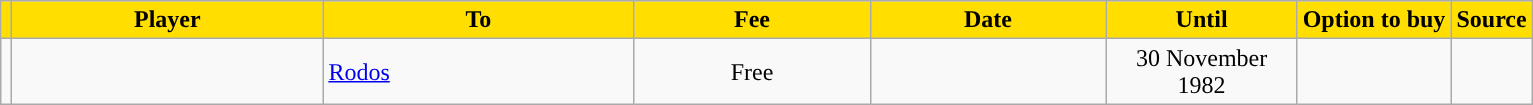<table class="wikitable sortable">
<tr>
<th style="background:#FFDE00"></th>
<th width=200 style="background:#FFDE00">Player</th>
<th width=200 style="background:#FFDE00">To</th>
<th width=150 style="background:#FFDE00">Fee</th>
<th width=150 style="background:#FFDE00">Date</th>
<th width=120 style="background:#FFDE00">Until</th>
<th style="background:#FFDE00">Option to buy</th>
<th style="background:#FFDE00">Source</th>
</tr>
<tr>
<td align=center></td>
<td></td>
<td> <a href='#'>Rodos</a></td>
<td align=center>Free</td>
<td align=center></td>
<td align=center>30 November 1982</td>
<td align=center></td>
<td align=center></td>
</tr>
</table>
